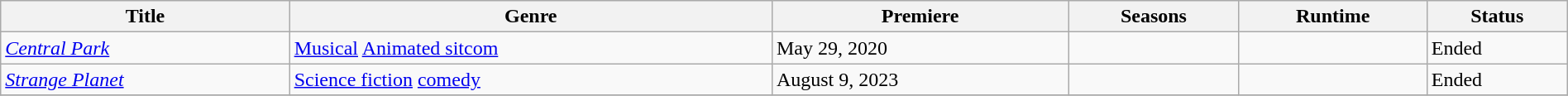<table class="wikitable sortable" style="width:100%">
<tr>
<th>Title</th>
<th>Genre</th>
<th>Premiere</th>
<th>Seasons</th>
<th>Runtime</th>
<th>Status</th>
</tr>
<tr>
<td><em><a href='#'>Central Park</a></em></td>
<td><a href='#'>Musical</a> <a href='#'>Animated sitcom</a></td>
<td>May 29, 2020</td>
<td></td>
<td></td>
<td>Ended</td>
</tr>
<tr>
<td><em><a href='#'>Strange Planet</a></em></td>
<td><a href='#'>Science fiction</a> <a href='#'>comedy</a></td>
<td>August 9, 2023</td>
<td></td>
<td></td>
<td>Ended</td>
</tr>
<tr>
</tr>
</table>
